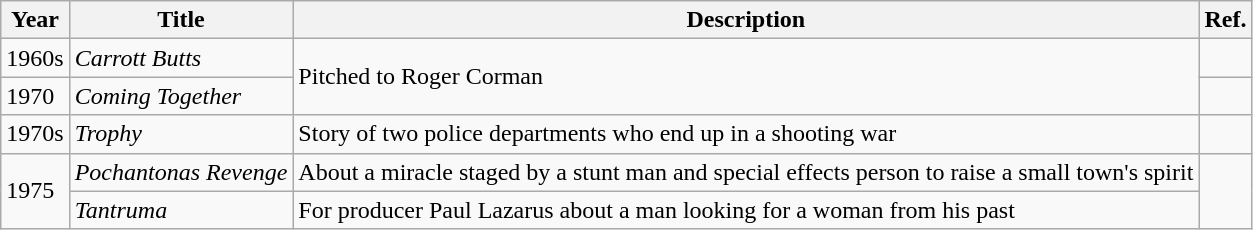<table class="wikitable">
<tr>
<th>Year</th>
<th>Title</th>
<th>Description</th>
<th>Ref.</th>
</tr>
<tr>
<td>1960s</td>
<td><em>Carrott Butts</em></td>
<td rowspan=2>Pitched to Roger Corman</td>
<td></td>
</tr>
<tr>
<td>1970</td>
<td><em>Coming Together</em></td>
<td></td>
</tr>
<tr>
<td>1970s</td>
<td><em>Trophy</em></td>
<td>Story of two police departments who end up in a shooting war</td>
<td></td>
</tr>
<tr>
<td rowspan=2>1975</td>
<td><em>Pochantonas Revenge</em></td>
<td>About a miracle staged by a stunt man and special effects person to raise a small town's spirit</td>
<td rowspan=2></td>
</tr>
<tr>
<td><em>Tantruma</em></td>
<td>For producer Paul Lazarus about a man looking for a woman from his past</td>
</tr>
</table>
